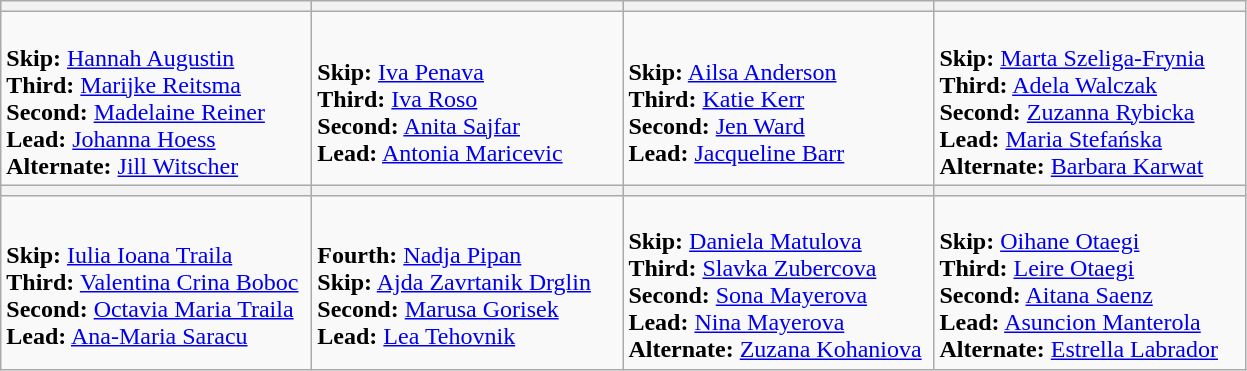<table class="wikitable">
<tr>
<th width=200></th>
<th width=200></th>
<th width=200></th>
<th width=200></th>
</tr>
<tr>
<td><br><strong>Skip:</strong> <a href='#'>Hannah Augustin</a><br>
<strong>Third:</strong> <a href='#'>Marijke Reitsma</a><br>
<strong>Second:</strong> <a href='#'>Madelaine Reiner</a><br>
<strong>Lead:</strong> <a href='#'>Johanna Hoess</a><br>
<strong>Alternate:</strong> <a href='#'>Jill Witscher</a></td>
<td><br><strong>Skip:</strong> <a href='#'>Iva Penava</a><br>
<strong>Third:</strong> <a href='#'>Iva Roso</a><br>
<strong>Second:</strong> <a href='#'>Anita Sajfar</a><br>
<strong>Lead:</strong> <a href='#'>Antonia Maricevic</a></td>
<td><br><strong>Skip:</strong> <a href='#'>Ailsa Anderson</a><br>
<strong>Third:</strong> <a href='#'>Katie Kerr</a><br>
<strong>Second:</strong> <a href='#'>Jen Ward</a><br>
<strong>Lead:</strong> <a href='#'>Jacqueline Barr</a></td>
<td><br><strong>Skip:</strong> <a href='#'>Marta Szeliga-Frynia</a><br>
<strong>Third:</strong> <a href='#'>Adela Walczak</a><br>
<strong>Second:</strong> <a href='#'>Zuzanna Rybicka</a><br>
<strong>Lead:</strong> <a href='#'>Maria Stefańska</a><br>
<strong>Alternate:</strong> <a href='#'>Barbara Karwat</a></td>
</tr>
<tr>
<th width=200></th>
<th width=200></th>
<th width=200></th>
<th width=200></th>
</tr>
<tr>
<td><br><strong>Skip:</strong> <a href='#'>Iulia Ioana Traila</a><br>
<strong>Third:</strong> <a href='#'>Valentina Crina Boboc</a><br>
<strong>Second:</strong> <a href='#'>Octavia Maria Traila</a><br>
<strong>Lead:</strong> <a href='#'>Ana-Maria Saracu</a></td>
<td><br><strong>Fourth:</strong> <a href='#'>Nadja Pipan</a><br>
<strong>Skip:</strong> <a href='#'>Ajda Zavrtanik Drglin</a><br>
<strong>Second:</strong> <a href='#'>Marusa Gorisek</a><br>
<strong>Lead:</strong> <a href='#'>Lea Tehovnik</a></td>
<td><br><strong>Skip:</strong> <a href='#'>Daniela Matulova</a><br>
<strong>Third:</strong> <a href='#'>Slavka Zubercova</a><br>
<strong>Second:</strong> <a href='#'>Sona Mayerova</a><br>
<strong>Lead:</strong> <a href='#'>Nina Mayerova</a><br>
<strong>Alternate:</strong> <a href='#'>Zuzana Kohaniova</a></td>
<td><br><strong>Skip:</strong> <a href='#'>Oihane Otaegi</a><br>
<strong>Third:</strong> <a href='#'>Leire Otaegi</a><br>
<strong>Second:</strong> <a href='#'>Aitana Saenz</a><br>
<strong>Lead:</strong> <a href='#'>Asuncion Manterola</a><br>
<strong>Alternate:</strong> <a href='#'>Estrella Labrador</a></td>
</tr>
</table>
